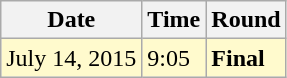<table class="wikitable">
<tr>
<th>Date</th>
<th>Time</th>
<th>Round</th>
</tr>
<tr style=background:lemonchiffon>
<td>July 14, 2015</td>
<td>9:05</td>
<td><strong>Final</strong></td>
</tr>
</table>
